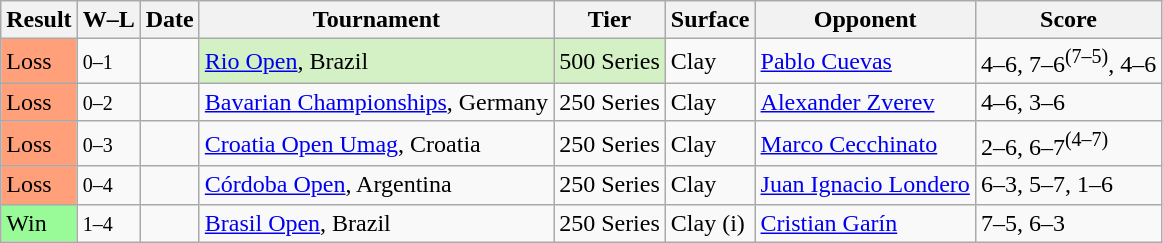<table class="sortable wikitable">
<tr>
<th>Result</th>
<th class="unsortable">W–L</th>
<th>Date</th>
<th>Tournament</th>
<th>Tier</th>
<th>Surface</th>
<th>Opponent</th>
<th class="unsortable">Score</th>
</tr>
<tr>
<td bgcolor=FFA07A>Loss</td>
<td><small>0–1</small></td>
<td><a href='#'></a></td>
<td style="background:#D4F1C5;"><a href='#'>Rio Open</a>, Brazil</td>
<td style="background:#D4F1C5;">500 Series</td>
<td>Clay</td>
<td> <a href='#'>Pablo Cuevas</a></td>
<td>4–6, 7–6<sup>(7–5)</sup>, 4–6</td>
</tr>
<tr>
<td bgcolor=FFA07A>Loss</td>
<td><small>0–2</small></td>
<td><a href='#'></a></td>
<td><a href='#'>Bavarian Championships</a>, Germany</td>
<td>250 Series</td>
<td>Clay</td>
<td> <a href='#'>Alexander Zverev</a></td>
<td>4–6, 3–6</td>
</tr>
<tr>
<td bgcolor=FFA07A>Loss</td>
<td><small>0–3</small></td>
<td><a href='#'></a></td>
<td><a href='#'>Croatia Open Umag</a>, Croatia</td>
<td>250 Series</td>
<td>Clay</td>
<td> <a href='#'>Marco Cecchinato</a></td>
<td>2–6, 6–7<sup>(4–7)</sup></td>
</tr>
<tr>
<td bgcolor=FFA07A>Loss</td>
<td><small>0–4</small></td>
<td><a href='#'></a></td>
<td><a href='#'>Córdoba Open</a>, Argentina</td>
<td>250 Series</td>
<td>Clay</td>
<td> <a href='#'>Juan Ignacio Londero</a></td>
<td>6–3, 5–7, 1–6</td>
</tr>
<tr>
<td bgcolor="98fb98">Win</td>
<td><small>1–4</small></td>
<td><a href='#'></a></td>
<td><a href='#'>Brasil Open</a>, Brazil</td>
<td>250 Series</td>
<td>Clay (i)</td>
<td> <a href='#'>Cristian Garín</a></td>
<td>7–5, 6–3</td>
</tr>
</table>
